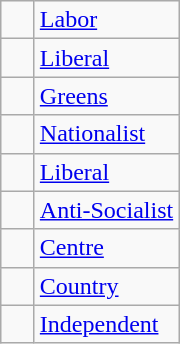<table class="wikitable">
<tr>
<td width=15 > </td>
<td><a href='#'>Labor</a></td>
</tr>
<tr>
<td width=15 > </td>
<td><a href='#'>Liberal</a></td>
</tr>
<tr>
<td width=15 > </td>
<td><a href='#'>Greens</a></td>
</tr>
<tr>
<td width=15 > </td>
<td><a href='#'>Nationalist</a></td>
</tr>
<tr>
<td width=15 > </td>
<td><a href='#'>Liberal</a></td>
</tr>
<tr>
<td width=15 > </td>
<td><a href='#'>Anti-Socialist</a></td>
</tr>
<tr>
<td width=15 > </td>
<td><a href='#'>Centre</a></td>
</tr>
<tr>
<td width=15 > </td>
<td><a href='#'>Country</a></td>
</tr>
<tr>
<td width=15 > </td>
<td><a href='#'>Independent</a></td>
</tr>
</table>
